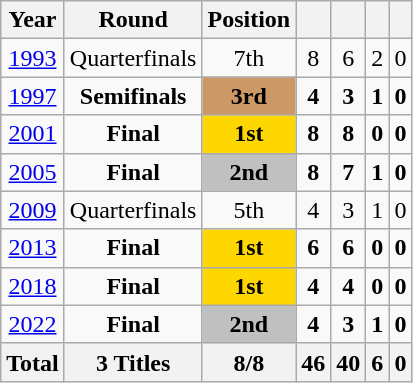<table class="wikitable" style="text-align: center;">
<tr>
<th>Year</th>
<th>Round</th>
<th>Position</th>
<th></th>
<th></th>
<th></th>
<th></th>
</tr>
<tr>
<td> <a href='#'>1993</a></td>
<td>Quarterfinals</td>
<td>7th</td>
<td>8</td>
<td>6</td>
<td>2</td>
<td>0</td>
</tr>
<tr>
<td> <a href='#'>1997</a></td>
<td><strong>Semifinals</strong></td>
<td style="background:#c96;"><strong>3rd</strong></td>
<td><strong>4</strong></td>
<td><strong>3</strong></td>
<td><strong>1</strong></td>
<td><strong>0</strong></td>
</tr>
<tr>
<td> <a href='#'>2001</a></td>
<td><strong>Final</strong></td>
<td style="background:Gold;"><strong>1st</strong></td>
<td><strong>8</strong></td>
<td><strong>8</strong></td>
<td><strong>0</strong></td>
<td><strong>0</strong></td>
</tr>
<tr>
<td> <a href='#'>2005</a></td>
<td><strong>Final</strong></td>
<td style="background:Silver;"><strong>2nd</strong></td>
<td><strong>8</strong></td>
<td><strong>7</strong></td>
<td><strong>1</strong></td>
<td><strong>0</strong></td>
</tr>
<tr>
<td> <a href='#'>2009</a></td>
<td>Quarterfinals</td>
<td>5th</td>
<td>4</td>
<td>3</td>
<td>1</td>
<td>0</td>
</tr>
<tr>
<td> <a href='#'>2013</a></td>
<td><strong>Final</strong></td>
<td style="background:Gold;"><strong>1st</strong></td>
<td><strong>6</strong></td>
<td><strong>6</strong></td>
<td><strong>0</strong></td>
<td><strong>0</strong></td>
</tr>
<tr>
<td> <a href='#'>2018</a></td>
<td><strong>Final</strong></td>
<td style="background:Gold;"><strong>1st</strong></td>
<td><strong>4</strong></td>
<td><strong>4</strong></td>
<td><strong>0</strong></td>
<td><strong>0</strong></td>
</tr>
<tr>
<td> <a href='#'>2022</a></td>
<td><strong>Final</strong></td>
<td style="background:Silver;"><strong>2nd</strong></td>
<td><strong>4</strong></td>
<td><strong>3</strong></td>
<td><strong>1</strong></td>
<td><strong>0</strong></td>
</tr>
<tr>
<th>Total</th>
<th>3 Titles</th>
<th>8/8</th>
<th>46</th>
<th>40</th>
<th>6</th>
<th>0</th>
</tr>
</table>
